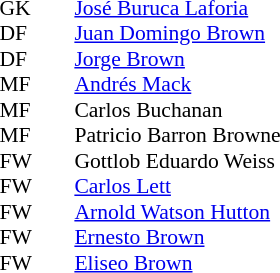<table style="font-size:90%; margin:0.2em auto;" cellspacing="0" cellpadding="0">
<tr>
<th width="25"></th>
<th width="25"></th>
</tr>
<tr>
<td>GK</td>
<td></td>
<td> <a href='#'>José Buruca Laforia</a></td>
</tr>
<tr>
<td>DF</td>
<td></td>
<td> <a href='#'>Juan Domingo Brown</a></td>
</tr>
<tr>
<td>DF</td>
<td></td>
<td> <a href='#'>Jorge Brown</a></td>
</tr>
<tr>
<td>MF</td>
<td></td>
<td> <a href='#'>Andrés Mack</a></td>
</tr>
<tr>
<td>MF</td>
<td></td>
<td> Carlos Buchanan</td>
</tr>
<tr>
<td>MF</td>
<td></td>
<td> Patricio Barron Browne</td>
</tr>
<tr>
<td>FW</td>
<td></td>
<td> Gottlob Eduardo Weiss</td>
</tr>
<tr>
<td>FW</td>
<td></td>
<td> <a href='#'>Carlos Lett</a></td>
</tr>
<tr>
<td>FW</td>
<td></td>
<td> <a href='#'>Arnold Watson Hutton</a></td>
</tr>
<tr>
<td>FW</td>
<td></td>
<td> <a href='#'>Ernesto Brown</a></td>
</tr>
<tr>
<td>FW</td>
<td></td>
<td> <a href='#'>Eliseo Brown</a></td>
</tr>
</table>
